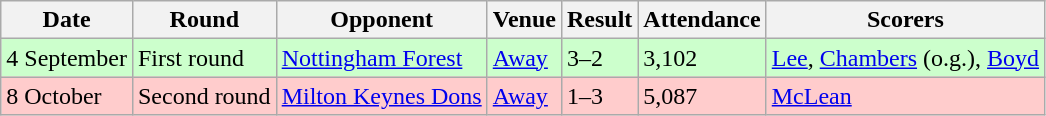<table class="wikitable">
<tr>
<th>Date</th>
<th>Round</th>
<th>Opponent</th>
<th>Venue</th>
<th>Result</th>
<th>Attendance</th>
<th>Scorers</th>
</tr>
<tr style="background:#cfc;">
<td>4 September</td>
<td>First round</td>
<td><a href='#'>Nottingham Forest</a></td>
<td><a href='#'>Away</a></td>
<td>3–2</td>
<td>3,102</td>
<td><a href='#'>Lee</a>, <a href='#'>Chambers</a> (o.g.), <a href='#'>Boyd</a></td>
</tr>
<tr style="background:#fcc;">
<td>8 October</td>
<td>Second round</td>
<td><a href='#'>Milton Keynes Dons</a></td>
<td><a href='#'>Away</a></td>
<td>1–3</td>
<td>5,087</td>
<td><a href='#'>McLean</a></td>
</tr>
</table>
